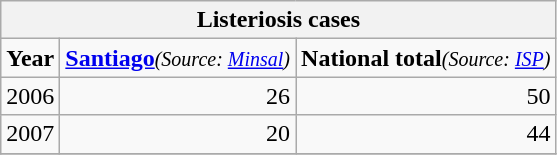<table class="wikitable" align="center">
<tr>
<th colspan="3"><strong>Listeriosis cases</strong></th>
</tr>
<tr align="center">
<td><strong>Year</strong></td>
<td><strong><a href='#'>Santiago</a></strong><small><em>(Source: <a href='#'>Minsal</a>)</em></small></td>
<td><strong>National total</strong><small><em>(Source: <a href='#'>ISP</a>)</em></small></td>
</tr>
<tr align="right">
<td>2006</td>
<td>26</td>
<td>50</td>
</tr>
<tr align="right">
<td>2007</td>
<td>20</td>
<td>44</td>
</tr>
<tr>
</tr>
</table>
